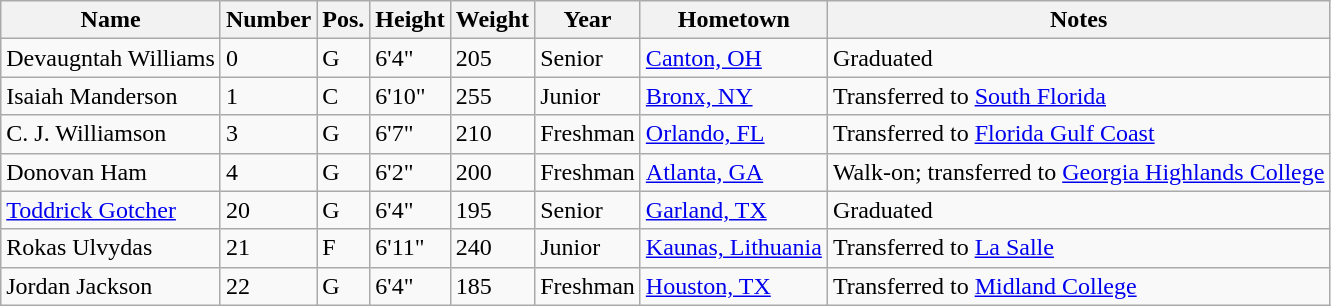<table class="wikitable sortable" border="1">
<tr>
<th>Name</th>
<th>Number</th>
<th>Pos.</th>
<th>Height</th>
<th>Weight</th>
<th>Year</th>
<th>Hometown</th>
<th class="unsortable">Notes</th>
</tr>
<tr>
<td>Devaugntah Williams</td>
<td>0</td>
<td>G</td>
<td>6'4"</td>
<td>205</td>
<td>Senior</td>
<td><a href='#'>Canton, OH</a></td>
<td>Graduated</td>
</tr>
<tr>
<td>Isaiah Manderson</td>
<td>1</td>
<td>C</td>
<td>6'10"</td>
<td>255</td>
<td>Junior</td>
<td><a href='#'>Bronx, NY</a></td>
<td>Transferred to <a href='#'>South Florida</a></td>
</tr>
<tr>
<td>C. J. Williamson</td>
<td>3</td>
<td>G</td>
<td>6'7"</td>
<td>210</td>
<td>Freshman</td>
<td><a href='#'>Orlando, FL</a></td>
<td>Transferred to <a href='#'>Florida Gulf Coast</a></td>
</tr>
<tr>
<td>Donovan Ham</td>
<td>4</td>
<td>G</td>
<td>6'2"</td>
<td>200</td>
<td>Freshman</td>
<td><a href='#'>Atlanta, GA</a></td>
<td>Walk-on; transferred to <a href='#'>Georgia Highlands College</a></td>
</tr>
<tr>
<td><a href='#'>Toddrick Gotcher</a></td>
<td>20</td>
<td>G</td>
<td>6'4"</td>
<td>195</td>
<td>Senior</td>
<td><a href='#'>Garland, TX</a></td>
<td>Graduated</td>
</tr>
<tr>
<td>Rokas Ulvydas</td>
<td>21</td>
<td>F</td>
<td>6'11"</td>
<td>240</td>
<td>Junior</td>
<td><a href='#'>Kaunas, Lithuania</a></td>
<td>Transferred to <a href='#'>La Salle</a></td>
</tr>
<tr>
<td>Jordan Jackson</td>
<td>22</td>
<td>G</td>
<td>6'4"</td>
<td>185</td>
<td>Freshman</td>
<td><a href='#'>Houston, TX</a></td>
<td>Transferred to <a href='#'>Midland College</a></td>
</tr>
</table>
